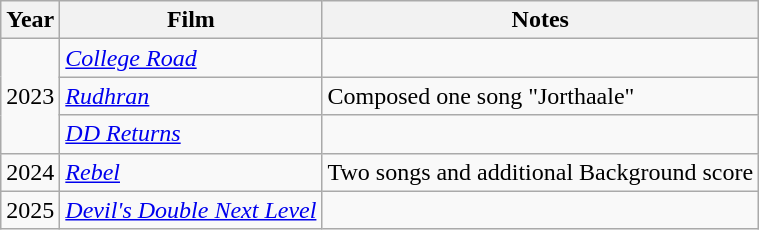<table class="wikitable">
<tr>
<th>Year</th>
<th>Film</th>
<th>Notes</th>
</tr>
<tr>
<td rowspan="3">2023</td>
<td><em><a href='#'>College Road</a></em></td>
<td></td>
</tr>
<tr>
<td><em><a href='#'>Rudhran</a></em></td>
<td>Composed one song "Jorthaale"</td>
</tr>
<tr>
<td><em><a href='#'>DD Returns</a></em></td>
<td></td>
</tr>
<tr>
<td rowspan="1">2024</td>
<td><a href='#'><em>Rebel</em></a></td>
<td>Two songs and additional Background score</td>
</tr>
<tr>
<td>2025</td>
<td><a href='#'><em>Devil's Double Next Level</em></a></td>
<td></td>
</tr>
</table>
